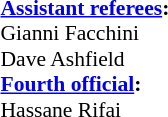<table style="width:100%;font-size:90%">
<tr>
<td><br><strong><a href='#'>Assistant referees</a>:</strong>
<br>Gianni Facchini
<br>Dave Ashfield
<br><strong><a href='#'>Fourth official</a>:</strong>
<br>Hassane Rifai</td>
<td style="width:60%; vertical-align:top"></td>
</tr>
</table>
